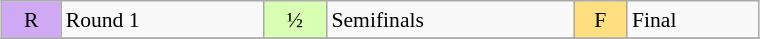<table class="wikitable" style="margin:0.5em auto; font-size:90%; line-height:1.25em;" width=40%;>
<tr>
<td bgcolor="#D0A9F5" align=center>R</td>
<td>Round 1</td>
<td bgcolor="#D9FFB2" align=center>½</td>
<td>Semifinals</td>
<td bgcolor="#FFDF80" align=center>F</td>
<td>Final</td>
</tr>
<tr>
</tr>
</table>
